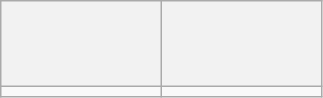<table class="wikitable" style="font-size:90%">
<tr>
<th height=50 width=100></th>
<th height=50 width=100></th>
</tr>
<tr>
<td align=center><strong></strong></td>
<td align=center><strong></strong></td>
</tr>
</table>
